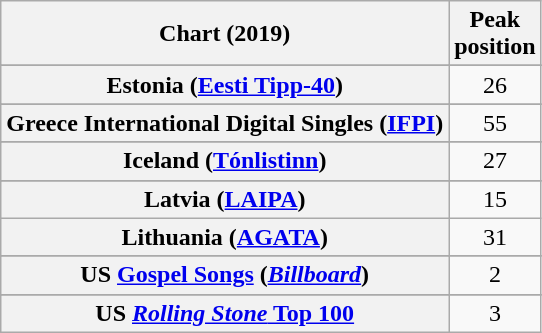<table class="wikitable sortable plainrowheaders" style="text-align:center">
<tr>
<th scope="col">Chart (2019)</th>
<th scope="col">Peak<br>position</th>
</tr>
<tr>
</tr>
<tr>
</tr>
<tr>
</tr>
<tr>
</tr>
<tr>
</tr>
<tr>
<th scope="row">Estonia (<a href='#'>Eesti Tipp-40</a>)</th>
<td>26</td>
</tr>
<tr>
</tr>
<tr>
<th scope="row">Greece International Digital Singles (<a href='#'>IFPI</a>)</th>
<td>55</td>
</tr>
<tr>
</tr>
<tr>
<th scope="row">Iceland (<a href='#'>Tónlistinn</a>)</th>
<td>27</td>
</tr>
<tr>
</tr>
<tr>
</tr>
<tr>
<th scope="row">Latvia (<a href='#'>LAIPA</a>)</th>
<td>15</td>
</tr>
<tr>
<th scope="row">Lithuania (<a href='#'>AGATA</a>)</th>
<td>31</td>
</tr>
<tr>
</tr>
<tr>
</tr>
<tr>
</tr>
<tr>
</tr>
<tr>
</tr>
<tr>
</tr>
<tr>
</tr>
<tr>
</tr>
<tr>
</tr>
<tr>
</tr>
<tr>
<th scope="row">US <a href='#'>Gospel Songs</a> (<em><a href='#'>Billboard</a></em>)</th>
<td>2</td>
</tr>
<tr>
</tr>
<tr>
<th scope="row">US <a href='#'><em>Rolling Stone</em> Top 100</a></th>
<td>3</td>
</tr>
</table>
